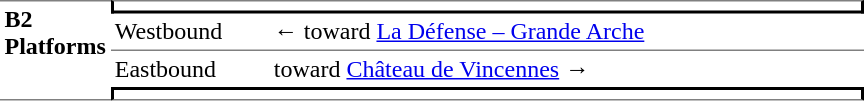<table border=0 cellspacing=0 cellpadding=3>
<tr>
<td style="border-bottom:solid 1px gray;border-top:solid 1px gray;" rowspan=5 width=50 valign=top><strong>B2<br>Platforms</strong></td>
<td style="border-top:solid 1px gray;border-right:solid 2px black;border-left:solid 2px black;border-bottom:solid 2px black;text-align:center;" colspan=2></td>
</tr>
<tr>
<td style="border-bottom:solid 1px gray;" width=100>Westbound</td>
<td style="border-bottom:solid 1px gray;" width=390>←   toward <a href='#'>La Défense – Grande Arche</a> </td>
</tr>
<tr>
<td>Eastbound</td>
<td>   toward <a href='#'>Château de Vincennes</a> →</td>
</tr>
<tr>
<td style="border-top:solid 2px black;border-right:solid 2px black;border-left:solid 2px black;border-bottom:solid 1px gray;text-align:center;" colspan=2></td>
</tr>
</table>
